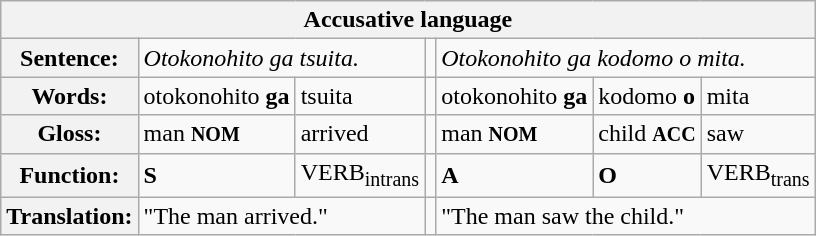<table class="wikitable">
<tr>
<th colspan="7" align="center">Accusative language</th>
</tr>
<tr>
<th>Sentence:</th>
<td colspan="2"> <em>Otokonohito ga tsuita.</em></td>
<td></td>
<td colspan="3"> <em>Otokonohito ga kodomo o mita.</em></td>
</tr>
<tr>
<th>Words:</th>
<td>otokonohito <span><strong>ga</strong></span></td>
<td>tsuita</td>
<td></td>
<td>otokonohito <span><strong>ga</strong></span></td>
<td>kodomo <span><strong>o</strong></span></td>
<td>mita</td>
</tr>
<tr>
<th>Gloss:</th>
<td>man <span><strong><small>NOM</small></strong></span></td>
<td>arrived</td>
<td></td>
<td>man <span><strong><small>NOM</small></strong></span></td>
<td>child <span><strong><small>ACC</small></strong></span></td>
<td>saw</td>
</tr>
<tr>
<th>Function:</th>
<td><span><strong>S</strong></span></td>
<td>VERB<sub>intrans</sub></td>
<td></td>
<td><span><strong>A</strong></span></td>
<td><span><strong>O</strong></span></td>
<td>VERB<sub>trans</sub></td>
</tr>
<tr>
<th>Translation:</th>
<td colspan="2">"The man arrived."</td>
<td></td>
<td colspan="3">"The man saw the child."</td>
</tr>
</table>
